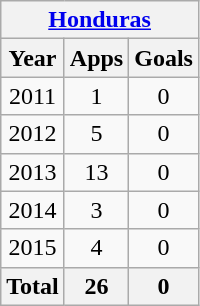<table class="wikitable" style="text-align:center">
<tr>
<th colspan=3><a href='#'>Honduras</a></th>
</tr>
<tr>
<th>Year</th>
<th>Apps</th>
<th>Goals</th>
</tr>
<tr>
<td>2011</td>
<td>1</td>
<td>0</td>
</tr>
<tr>
<td>2012</td>
<td>5</td>
<td>0</td>
</tr>
<tr>
<td>2013</td>
<td>13</td>
<td>0</td>
</tr>
<tr>
<td>2014</td>
<td>3</td>
<td>0</td>
</tr>
<tr>
<td>2015</td>
<td>4</td>
<td>0</td>
</tr>
<tr>
<th>Total</th>
<th>26</th>
<th>0</th>
</tr>
</table>
